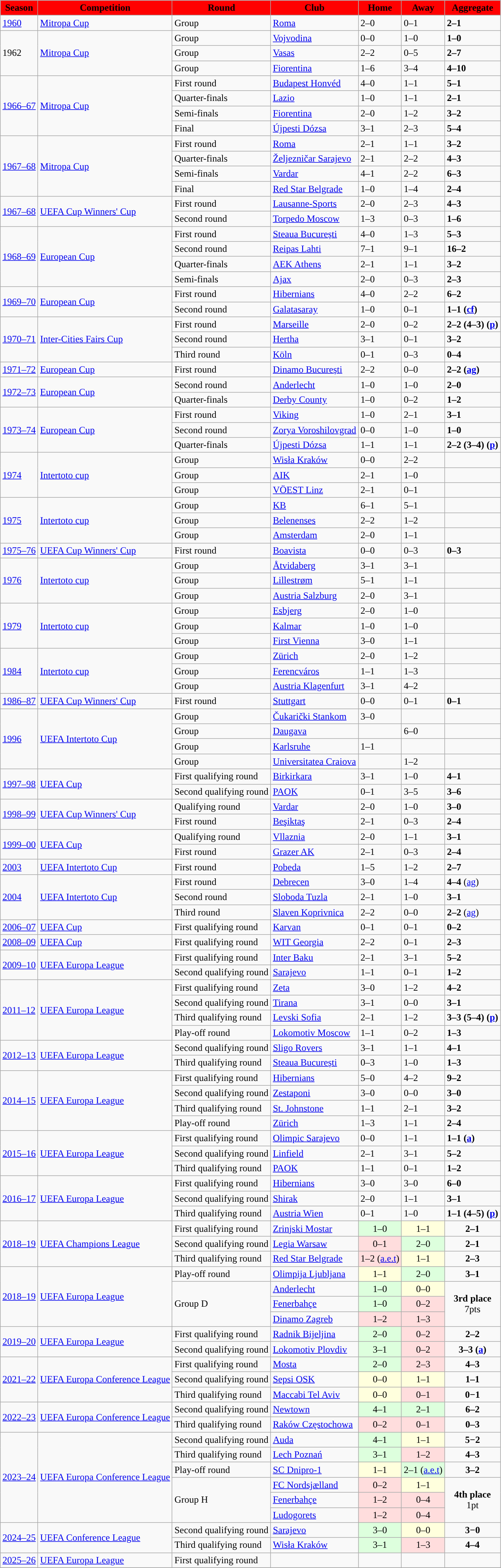<table class="wikitable">
<tr>
<th style="color:black; background:red;">Season</th>
<th style="color:black; background:red;">Competition</th>
<th style="color:black; background:red;">Round</th>
<th style="color:black; background:red;">Club</th>
<th style="color:black; background:red;">Home</th>
<th style="color:black; background:red;">Away</th>
<th style="color:black; background:red;">Aggregate</th>
</tr>
<tr>
<td><a href='#'>1960</a></td>
<td><a href='#'>Mitropa Cup</a></td>
<td>Group</td>
<td> <a href='#'>Roma</a></td>
<td>2–0</td>
<td>0–1</td>
<td><strong>2–1</strong></td>
</tr>
<tr>
<td Rowspan=3>1962</td>
<td Rowspan=3><a href='#'>Mitropa Cup</a></td>
<td>Group</td>
<td> <a href='#'>Vojvodina</a></td>
<td>0–0</td>
<td>1–0</td>
<td><strong>1–0</strong></td>
</tr>
<tr>
<td>Group</td>
<td> <a href='#'>Vasas</a></td>
<td>2–2</td>
<td>0–5</td>
<td><strong>2–7</strong></td>
</tr>
<tr>
<td>Group</td>
<td> <a href='#'>Fiorentina</a></td>
<td>1–6</td>
<td>3–4</td>
<td><strong>4–10</strong></td>
</tr>
<tr>
<td Rowspan=4><a href='#'>1966–67</a></td>
<td Rowspan=4><a href='#'>Mitropa Cup</a></td>
<td>First round</td>
<td> <a href='#'>Budapest Honvéd</a></td>
<td>4–0</td>
<td>1–1</td>
<td><strong>5–1</strong></td>
</tr>
<tr>
<td>Quarter-finals</td>
<td> <a href='#'>Lazio</a></td>
<td>1–0</td>
<td>1–1</td>
<td><strong>2–1</strong></td>
</tr>
<tr>
<td>Semi-finals</td>
<td> <a href='#'>Fiorentina</a></td>
<td>2–0</td>
<td>1–2</td>
<td><strong>3–2</strong></td>
</tr>
<tr>
<td>Final</td>
<td> <a href='#'>Újpesti Dózsa</a></td>
<td>3–1</td>
<td>2–3</td>
<td><strong>5–4</strong></td>
</tr>
<tr>
<td Rowspan=4><a href='#'>1967–68</a></td>
<td Rowspan=4><a href='#'>Mitropa Cup</a></td>
<td>First round</td>
<td> <a href='#'>Roma</a></td>
<td>2–1</td>
<td>1–1</td>
<td><strong>3–2</strong></td>
</tr>
<tr>
<td>Quarter-finals</td>
<td> <a href='#'>Željezničar Sarajevo</a></td>
<td>2–1</td>
<td>2–2</td>
<td><strong>4–3</strong></td>
</tr>
<tr>
<td>Semi-finals</td>
<td> <a href='#'>Vardar</a></td>
<td>4–1</td>
<td>2–2</td>
<td><strong>6–3</strong></td>
</tr>
<tr>
<td>Final</td>
<td> <a href='#'>Red Star Belgrade</a></td>
<td>1–0</td>
<td>1–4</td>
<td><strong>2–4</strong></td>
</tr>
<tr>
<td Rowspan=2><a href='#'>1967–68</a></td>
<td Rowspan=2><a href='#'>UEFA Cup Winners' Cup</a></td>
<td>First round</td>
<td> <a href='#'>Lausanne-Sports</a></td>
<td>2–0</td>
<td>2–3</td>
<td><strong>4–3</strong></td>
</tr>
<tr>
<td>Second round</td>
<td> <a href='#'>Torpedo Moscow</a></td>
<td>1–3</td>
<td>0–3</td>
<td><strong>1–6</strong></td>
</tr>
<tr>
<td Rowspan=4><a href='#'>1968–69</a></td>
<td Rowspan=4><a href='#'>European Cup</a></td>
<td>First round</td>
<td> <a href='#'>Steaua București</a></td>
<td>4–0</td>
<td>1–3</td>
<td><strong>5–3</strong></td>
</tr>
<tr>
<td>Second round</td>
<td> <a href='#'>Reipas Lahti</a></td>
<td>7–1</td>
<td>9–1</td>
<td><strong>16–2</strong></td>
</tr>
<tr>
<td>Quarter-finals</td>
<td> <a href='#'>AEK Athens</a></td>
<td>2–1</td>
<td>1–1</td>
<td><strong>3–2</strong></td>
</tr>
<tr>
<td>Semi-finals</td>
<td> <a href='#'>Ajax</a></td>
<td>2–0</td>
<td>0–3</td>
<td><strong>2–3</strong></td>
</tr>
<tr>
<td Rowspan=2><a href='#'>1969–70</a></td>
<td Rowspan=2><a href='#'>European Cup</a></td>
<td>First round</td>
<td> <a href='#'>Hibernians</a></td>
<td>4–0</td>
<td>2–2</td>
<td><strong>6–2</strong></td>
</tr>
<tr>
<td>Second round</td>
<td> <a href='#'>Galatasaray</a></td>
<td>1–0</td>
<td>0–1</td>
<td><strong>1–1 (<a href='#'>cf</a>)</strong></td>
</tr>
<tr>
<td Rowspan=3><a href='#'>1970–71</a></td>
<td Rowspan=3><a href='#'>Inter-Cities Fairs Cup</a></td>
<td>First round</td>
<td> <a href='#'>Marseille</a></td>
<td>2–0</td>
<td>0–2</td>
<td><strong>2–2 (4–3) (<a href='#'>p</a>)</strong></td>
</tr>
<tr>
<td>Second round</td>
<td> <a href='#'>Hertha</a></td>
<td>3–1</td>
<td>0–1</td>
<td><strong>3–2</strong></td>
</tr>
<tr>
<td>Third round</td>
<td> <a href='#'>Köln</a></td>
<td>0–1</td>
<td>0–3</td>
<td><strong>0–4</strong></td>
</tr>
<tr>
<td><a href='#'>1971–72</a></td>
<td><a href='#'>European Cup</a></td>
<td>First round</td>
<td> <a href='#'>Dinamo București</a></td>
<td>2–2</td>
<td>0–0</td>
<td><strong>2–2 (<a href='#'>ag</a>)</strong></td>
</tr>
<tr>
<td Rowspan=2><a href='#'>1972–73</a></td>
<td Rowspan=2><a href='#'>European Cup</a></td>
<td>Second round</td>
<td> <a href='#'>Anderlecht</a></td>
<td>1–0</td>
<td>1–0</td>
<td><strong>2–0</strong></td>
</tr>
<tr>
<td>Quarter-finals</td>
<td> <a href='#'>Derby County</a></td>
<td>1–0</td>
<td>0–2</td>
<td><strong>1–2</strong></td>
</tr>
<tr>
<td Rowspan=3><a href='#'>1973–74</a></td>
<td Rowspan=3><a href='#'>European Cup</a></td>
<td>First round</td>
<td> <a href='#'>Viking</a></td>
<td>1–0</td>
<td>2–1</td>
<td><strong>3–1</strong></td>
</tr>
<tr>
<td>Second round</td>
<td> <a href='#'>Zorya Voroshilovgrad</a></td>
<td>0–0</td>
<td>1–0</td>
<td><strong>1–0</strong></td>
</tr>
<tr>
<td>Quarter-finals</td>
<td> <a href='#'>Újpesti Dózsa</a></td>
<td>1–1</td>
<td>1–1</td>
<td><strong>2–2 (3–4) (<a href='#'>p</a>)</strong></td>
</tr>
<tr>
<td Rowspan=3><a href='#'>1974</a></td>
<td Rowspan=3><a href='#'>Intertoto cup</a></td>
<td>Group</td>
<td> <a href='#'>Wisła Kraków</a></td>
<td>0–0</td>
<td>2–2</td>
<td></td>
</tr>
<tr>
<td>Group</td>
<td> <a href='#'>AIK</a></td>
<td>2–1</td>
<td>1–0</td>
<td></td>
</tr>
<tr>
<td>Group</td>
<td> <a href='#'>VÖEST Linz</a></td>
<td>2–1</td>
<td>0–1</td>
<td></td>
</tr>
<tr>
<td Rowspan=3><a href='#'>1975</a></td>
<td Rowspan=3><a href='#'>Intertoto cup</a></td>
<td>Group</td>
<td> <a href='#'>KB</a></td>
<td>6–1</td>
<td>5–1</td>
<td></td>
</tr>
<tr>
<td>Group</td>
<td> <a href='#'>Belenenses</a></td>
<td>2–2</td>
<td>1–2</td>
<td></td>
</tr>
<tr>
<td>Group</td>
<td> <a href='#'>Amsterdam</a></td>
<td>2–0</td>
<td>1–1</td>
<td></td>
</tr>
<tr>
<td><a href='#'>1975–76</a></td>
<td><a href='#'>UEFA Cup Winners' Cup</a></td>
<td>First round</td>
<td> <a href='#'>Boavista</a></td>
<td>0–0</td>
<td>0–3</td>
<td><strong>0–3</strong></td>
</tr>
<tr>
<td Rowspan=3><a href='#'>1976</a></td>
<td Rowspan=3><a href='#'>Intertoto cup</a></td>
<td>Group</td>
<td> <a href='#'>Åtvidaberg</a></td>
<td>3–1</td>
<td>3–1</td>
<td></td>
</tr>
<tr>
<td>Group</td>
<td> <a href='#'>Lillestrøm</a></td>
<td>5–1</td>
<td>1–1</td>
<td></td>
</tr>
<tr>
<td>Group</td>
<td> <a href='#'>Austria Salzburg</a></td>
<td>2–0</td>
<td>3–1</td>
<td></td>
</tr>
<tr>
<td Rowspan=3><a href='#'>1979</a></td>
<td Rowspan=3><a href='#'>Intertoto cup</a></td>
<td>Group</td>
<td> <a href='#'>Esbjerg</a></td>
<td>2–0</td>
<td>1–0</td>
<td></td>
</tr>
<tr>
<td>Group</td>
<td> <a href='#'>Kalmar</a></td>
<td>1–0</td>
<td>1–0</td>
<td></td>
</tr>
<tr>
<td>Group</td>
<td> <a href='#'>First Vienna</a></td>
<td>3–0</td>
<td>1–1</td>
<td></td>
</tr>
<tr>
<td Rowspan=3><a href='#'>1984</a></td>
<td Rowspan=3><a href='#'>Intertoto cup</a></td>
<td>Group</td>
<td> <a href='#'>Zürich</a></td>
<td>2–0</td>
<td>1–2</td>
<td></td>
</tr>
<tr>
<td>Group</td>
<td> <a href='#'>Ferencváros</a></td>
<td>1–1</td>
<td>1–3</td>
<td></td>
</tr>
<tr>
<td>Group</td>
<td> <a href='#'>Austria Klagenfurt</a></td>
<td>3–1</td>
<td>4–2</td>
<td></td>
</tr>
<tr>
<td><a href='#'>1986–87</a></td>
<td><a href='#'>UEFA Cup Winners' Cup</a></td>
<td>First round</td>
<td> <a href='#'>Stuttgart</a></td>
<td>0–0</td>
<td>0–1</td>
<td><strong>0–1</strong></td>
</tr>
<tr>
<td Rowspan=4><a href='#'>1996</a></td>
<td Rowspan=4><a href='#'>UEFA Intertoto Cup</a></td>
<td>Group</td>
<td> <a href='#'>Čukarički Stankom</a></td>
<td>3–0</td>
<td></td>
<td></td>
</tr>
<tr>
<td>Group</td>
<td> <a href='#'>Daugava</a></td>
<td></td>
<td>6–0</td>
<td></td>
</tr>
<tr>
<td>Group</td>
<td> <a href='#'>Karlsruhe</a></td>
<td>1–1</td>
<td></td>
<td></td>
</tr>
<tr>
<td>Group</td>
<td> <a href='#'>Universitatea Craiova</a></td>
<td></td>
<td>1–2</td>
<td></td>
</tr>
<tr>
<td Rowspan=2><a href='#'>1997–98</a></td>
<td Rowspan=2><a href='#'>UEFA Cup</a></td>
<td>First qualifying round</td>
<td> <a href='#'>Birkirkara</a></td>
<td>3–1</td>
<td>1–0</td>
<td><strong>4–1</strong></td>
</tr>
<tr>
<td>Second qualifying round</td>
<td> <a href='#'>PAOK</a></td>
<td>0–1</td>
<td>3–5</td>
<td><strong>3–6</strong></td>
</tr>
<tr>
<td Rowspan=2><a href='#'>1998–99</a></td>
<td Rowspan=2><a href='#'>UEFA Cup Winners' Cup</a></td>
<td>Qualifying round</td>
<td> <a href='#'>Vardar</a></td>
<td>2–0</td>
<td>1–0</td>
<td><strong>3–0</strong></td>
</tr>
<tr>
<td>First round</td>
<td> <a href='#'>Beşiktaş</a></td>
<td>2–1</td>
<td>0–3</td>
<td><strong>2–4</strong></td>
</tr>
<tr>
<td Rowspan=2><a href='#'>1999–00</a></td>
<td Rowspan=2><a href='#'>UEFA Cup</a></td>
<td>Qualifying round</td>
<td> <a href='#'>Vllaznia</a></td>
<td>2–0</td>
<td>1–1</td>
<td><strong>3–1</strong></td>
</tr>
<tr>
<td>First round</td>
<td> <a href='#'>Grazer AK</a></td>
<td>2–1</td>
<td>0–3</td>
<td><strong>2–4</strong></td>
</tr>
<tr>
<td><a href='#'>2003</a></td>
<td><a href='#'>UEFA Intertoto Cup</a></td>
<td>First round</td>
<td> <a href='#'>Pobeda</a></td>
<td>1–5</td>
<td>1–2</td>
<td><strong>2–7</strong></td>
</tr>
<tr>
<td Rowspan=3><a href='#'>2004</a></td>
<td Rowspan=3><a href='#'>UEFA Intertoto Cup</a></td>
<td>First round</td>
<td> <a href='#'>Debrecen</a></td>
<td>3–0</td>
<td>1–4</td>
<td><strong>4–4</strong> (<a href='#'>ag</a>)</td>
</tr>
<tr>
<td>Second round</td>
<td> <a href='#'>Sloboda Tuzla</a></td>
<td>2–1</td>
<td>1–0</td>
<td><strong>3–1</strong></td>
</tr>
<tr>
<td>Third round</td>
<td> <a href='#'>Slaven Koprivnica</a></td>
<td>2–2</td>
<td>0–0</td>
<td><strong>2–2</strong> (<a href='#'>ag</a>)</td>
</tr>
<tr>
<td><a href='#'>2006–07</a></td>
<td><a href='#'>UEFA Cup</a></td>
<td>First qualifying round</td>
<td> <a href='#'>Karvan</a></td>
<td>0–1</td>
<td>0–1</td>
<td><strong>0–2</strong></td>
</tr>
<tr>
<td><a href='#'>2008–09</a></td>
<td><a href='#'>UEFA Cup</a></td>
<td>First qualifying round</td>
<td> <a href='#'>WIT Georgia</a></td>
<td>2–2</td>
<td>0–1</td>
<td><strong>2–3</strong></td>
</tr>
<tr>
<td Rowspan=2><a href='#'>2009–10</a></td>
<td Rowspan=2><a href='#'>UEFA Europa League</a></td>
<td>First qualifying round</td>
<td> <a href='#'>Inter Baku</a></td>
<td>2–1</td>
<td>3–1</td>
<td><strong>5–2</strong></td>
</tr>
<tr>
<td>Second qualifying round</td>
<td> <a href='#'>Sarajevo</a></td>
<td>1–1</td>
<td>0–1</td>
<td><strong>1–2</strong></td>
</tr>
<tr>
<td Rowspan=4><a href='#'>2011–12</a></td>
<td Rowspan=4><a href='#'>UEFA Europa League</a></td>
<td>First qualifying round</td>
<td> <a href='#'>Zeta</a></td>
<td>3–0</td>
<td>1–2</td>
<td><strong>4–2</strong></td>
</tr>
<tr>
<td>Second qualifying round</td>
<td> <a href='#'>Tirana</a></td>
<td>3–1</td>
<td>0–0</td>
<td><strong>3–1</strong></td>
</tr>
<tr>
<td>Third qualifying round</td>
<td> <a href='#'>Levski Sofia</a></td>
<td>2–1</td>
<td>1–2</td>
<td><strong>3–3 (5–4) (<a href='#'>p</a>)</strong></td>
</tr>
<tr>
<td>Play-off round</td>
<td> <a href='#'>Lokomotiv Moscow</a></td>
<td>1–1</td>
<td>0–2</td>
<td><strong>1–3</strong></td>
</tr>
<tr>
<td Rowspan=2><a href='#'>2012–13</a></td>
<td Rowspan=2><a href='#'>UEFA Europa League</a></td>
<td>Second qualifying round</td>
<td> <a href='#'>Sligo Rovers</a></td>
<td>3–1</td>
<td>1–1</td>
<td><strong>4–1</strong></td>
</tr>
<tr>
<td>Third qualifying round</td>
<td> <a href='#'>Steaua București</a></td>
<td>0–3</td>
<td>1–0</td>
<td><strong>1–3</strong></td>
</tr>
<tr>
<td Rowspan=4><a href='#'>2014–15</a></td>
<td Rowspan=4><a href='#'>UEFA Europa League</a></td>
<td>First qualifying round</td>
<td> <a href='#'>Hibernians</a></td>
<td>5–0</td>
<td>4–2</td>
<td><strong>9–2</strong></td>
</tr>
<tr>
<td>Second qualifying round</td>
<td> <a href='#'>Zestaponi</a></td>
<td>3–0</td>
<td>0–0</td>
<td><strong>3–0</strong></td>
</tr>
<tr>
<td>Third qualifying round</td>
<td> <a href='#'>St. Johnstone</a></td>
<td>1–1</td>
<td>2–1</td>
<td><strong>3–2 </strong></td>
</tr>
<tr>
<td>Play-off round</td>
<td> <a href='#'>Zürich</a></td>
<td>1–3</td>
<td>1–1</td>
<td><strong>2–4 </strong></td>
</tr>
<tr>
<td Rowspan=3><a href='#'>2015–16</a></td>
<td Rowspan=3><a href='#'>UEFA Europa League</a></td>
<td>First qualifying round</td>
<td> <a href='#'>Olimpic Sarajevo</a></td>
<td>0–0</td>
<td>1–1</td>
<td><strong>1–1 (<a href='#'>a</a>)</strong></td>
</tr>
<tr>
<td>Second qualifying round</td>
<td> <a href='#'>Linfield</a></td>
<td>2–1</td>
<td>3–1</td>
<td><strong>5–2</strong></td>
</tr>
<tr>
<td>Third qualifying round</td>
<td> <a href='#'>PAOK</a></td>
<td>1–1</td>
<td>0–1</td>
<td><strong>1–2</strong></td>
</tr>
<tr>
<td rowspan=3><a href='#'>2016–17</a></td>
<td rowspan=3><a href='#'>UEFA Europa League</a></td>
<td>First qualifying round</td>
<td> <a href='#'>Hibernians</a></td>
<td>3–0</td>
<td>3–0</td>
<td><strong>6–0</strong></td>
</tr>
<tr>
<td>Second qualifying round</td>
<td> <a href='#'>Shirak</a></td>
<td>2–0</td>
<td>1–1</td>
<td><strong>3–1</strong></td>
</tr>
<tr>
<td>Third qualifying round</td>
<td> <a href='#'>Austria Wien</a></td>
<td>0–1</td>
<td>1–0</td>
<td><strong>1–1 (4–5) (<a href='#'>p</a>)</strong></td>
</tr>
<tr>
<td rowspan=3><a href='#'>2018–19</a></td>
<td rowspan=3><a href='#'>UEFA Champions League</a></td>
<td>First qualifying round</td>
<td> <a href='#'>Zrinjski Mostar</a></td>
<td style="text-align:center; background:#dfd;">1–0</td>
<td style="text-align:center; background:#ffd;">1–1</td>
<td style="text-align:center;"><strong>2–1</strong></td>
</tr>
<tr>
<td>Second qualifying round</td>
<td> <a href='#'>Legia Warsaw</a></td>
<td style="text-align:center; background:#fdd;">0–1</td>
<td style="text-align:center; background:#dfd;">2–0</td>
<td style="text-align:center;"><strong>2–1</strong></td>
</tr>
<tr>
<td>Third qualifying round</td>
<td> <a href='#'>Red Star Belgrade</a></td>
<td style="text-align:center; background:#fdd;">1–2 (<a href='#'>a.e.t</a>)</td>
<td style="text-align:center; background:#ffd;">1–1</td>
<td style="text-align:center;"><strong>2–3</strong></td>
</tr>
<tr>
<td rowspan=4><a href='#'>2018–19</a></td>
<td rowspan=4><a href='#'>UEFA Europa League</a></td>
<td>Play-off round</td>
<td> <a href='#'>Olimpija Ljubljana</a></td>
<td style="text-align:center; background:#ffd;">1–1</td>
<td style="text-align:center; background:#dfd;">2–0</td>
<td style="text-align:center;"><strong>3–1</strong></td>
</tr>
<tr>
<td rowspan=3>Group D</td>
<td> <a href='#'>Anderlecht</a></td>
<td style="text-align:center; background:#dfd;">1–0</td>
<td style="text-align:center; background:#ffd;">0–0</td>
<td rowspan=3 style="text-align:center;"><strong>3rd place</strong><br>7pts</td>
</tr>
<tr>
<td> <a href='#'>Fenerbahçe</a></td>
<td style="text-align:center; background:#dfd;">1–0</td>
<td style="text-align:center; background:#fdd;">0–2</td>
</tr>
<tr>
<td> <a href='#'>Dinamo Zagreb</a></td>
<td style="text-align:center; background:#fdd;">1–2</td>
<td style="text-align:center; background:#fdd;">1–3</td>
</tr>
<tr>
<td rowspan=2><a href='#'>2019–20</a></td>
<td rowspan=2><a href='#'>UEFA Europa League</a></td>
<td>First qualifying round</td>
<td> <a href='#'>Radnik Bijeljina</a></td>
<td style="text-align:center; background:#dfd;">2–0</td>
<td style="text-align:center; background:#fdd;">0–2</td>
<td style="text-align:center;"><strong>2–2 </strong></td>
</tr>
<tr>
<td>Second qualifying round</td>
<td> <a href='#'>Lokomotiv Plovdiv</a></td>
<td style="text-align:center; background:#dfd;">3–1</td>
<td style="text-align:center; background:#fdd;">0–2</td>
<td style="text-align:center;"><strong>3–3 (<a href='#'>a</a>)</strong></td>
</tr>
<tr>
<td rowspan=3><a href='#'>2021–22</a></td>
<td rowspan=3><a href='#'>UEFA Europa Conference League</a></td>
<td>First qualifying round</td>
<td> <a href='#'>Mosta</a></td>
<td style="text-align:center; background:#dfd;">2–0</td>
<td style="text-align:center; background:#fdd;">2–3</td>
<td style="text-align:center;"><strong>4–3</strong></td>
</tr>
<tr>
<td>Second qualifying round</td>
<td> <a href='#'>Sepsi OSK</a></td>
<td style="text-align:center; background:#ffd;">0–0</td>
<td style="text-align:center; background:#ffd;">1–1 </td>
<td style="text-align:center;"><strong>1–1 </strong></td>
</tr>
<tr>
<td>Third qualifying round</td>
<td> <a href='#'>Maccabi Tel Aviv</a></td>
<td style="text-align:center; background:#ffd;">0–0</td>
<td style="text-align:center; background:#fdd;">0–1</td>
<td style="text-align:center;"><strong>0−1</strong></td>
</tr>
<tr>
<td rowspan=2><a href='#'>2022–23</a></td>
<td rowspan=2><a href='#'>UEFA Europa Conference League</a></td>
<td>Second qualifying round</td>
<td> <a href='#'>Newtown</a></td>
<td style="text-align:center; background:#dfd;">4–1</td>
<td style="text-align:center; background:#dfd;">2–1</td>
<td style="text-align:center;"><strong>6–2</strong></td>
</tr>
<tr>
<td>Third qualifying round</td>
<td> <a href='#'>Raków Częstochowa</a></td>
<td style="text-align:center; background:#fdd;">0–2</td>
<td style="text-align:center; background:#fdd;">0–1</td>
<td style="text-align:center;"><strong>0–3</strong></td>
</tr>
<tr>
<td rowspan=6><a href='#'>2023–24</a></td>
<td rowspan=6><a href='#'>UEFA Europa Conference League</a></td>
<td>Second qualifying round</td>
<td> <a href='#'>Auda</a></td>
<td style="text-align:center; background:#dfd;">4–1</td>
<td style="text-align:center; background:#ffd;">1–1</td>
<td style="text-align:center;"><strong>5−2</strong></td>
</tr>
<tr>
<td>Third qualifying round</td>
<td> <a href='#'>Lech Poznań</a></td>
<td style="text-align:center; background:#dfd;">3–1</td>
<td style="text-align:center; background:#fdd;">1–2</td>
<td style="text-align:center;"><strong>4–3</strong></td>
</tr>
<tr>
<td>Play-off round</td>
<td> <a href='#'>SC Dnipro-1</a></td>
<td style="text-align:center; background:#ffd;">1–1</td>
<td style="text-align:center; background:#dfd;">2–1 (<a href='#'>a.e.t</a>)</td>
<td style="text-align:center;"><strong>3–2</strong></td>
</tr>
<tr>
<td rowspan=3>Group H</td>
<td> <a href='#'>FC Nordsjælland</a></td>
<td style="text-align:center; background:#fdd;">0–2</td>
<td style="text-align:center; background:#ffd;">1–1</td>
<td rowspan=3 style="text-align:center;"><strong>4th place</strong><br>1pt</td>
</tr>
<tr>
<td> <a href='#'>Fenerbahçe</a></td>
<td style="text-align:center; background:#fdd;">1–2</td>
<td style="text-align:center; background:#fdd;">0–4</td>
</tr>
<tr>
<td> <a href='#'>Ludogorets</a></td>
<td style="text-align:center; background:#fdd;">1–2</td>
<td style="text-align:center; background:#fdd;">0–4</td>
</tr>
<tr>
<td rowspan=2><a href='#'>2024–25</a></td>
<td rowspan=2><a href='#'>UEFA Conference League</a></td>
<td>Second qualifying round</td>
<td> <a href='#'>Sarajevo</a></td>
<td style="text-align:center; background:#dfd;">3–0</td>
<td style="text-align:center; background:#ffd;">0–0</td>
<td style="text-align:center;"><strong>3−0</strong></td>
</tr>
<tr>
<td>Third qualifying round</td>
<td> <a href='#'>Wisła Kraków</a></td>
<td style="text-align:center; background:#dfd;">3–1</td>
<td style="text-align:center; background:#fdd;">1–3 </td>
<td style="text-align:center;"><strong>4–4 </strong></td>
</tr>
<tr>
<td><a href='#'>2025–26</a></td>
<td><a href='#'>UEFA Europa League</a></td>
<td>First qualifying round</td>
<td></td>
<td style="text-align:center;"></td>
<td style="text-align:center;"></td>
<td style="text-align:center;"></td>
</tr>
<tr>
</tr>
</table>
